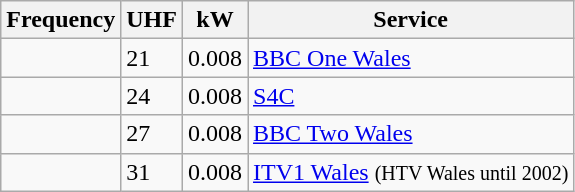<table class="wikitable sortable">
<tr>
<th>Frequency</th>
<th>UHF</th>
<th>kW</th>
<th>Service</th>
</tr>
<tr>
<td></td>
<td>21</td>
<td>0.008</td>
<td><a href='#'>BBC One Wales</a></td>
</tr>
<tr>
<td></td>
<td>24</td>
<td>0.008</td>
<td><a href='#'>S4C</a></td>
</tr>
<tr>
<td></td>
<td>27</td>
<td>0.008</td>
<td><a href='#'>BBC Two Wales</a></td>
</tr>
<tr>
<td></td>
<td>31</td>
<td>0.008</td>
<td><a href='#'>ITV1 Wales</a> <small>(HTV Wales until 2002)</small></td>
</tr>
</table>
